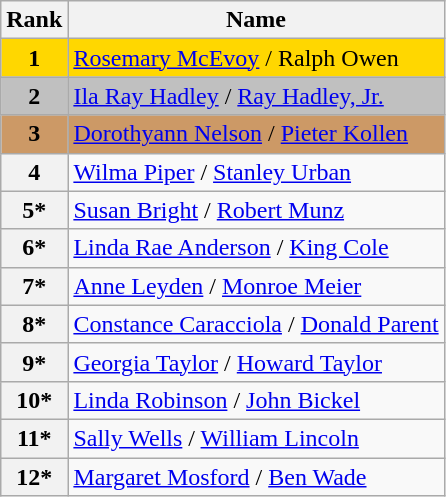<table class="wikitable">
<tr>
<th>Rank</th>
<th>Name</th>
</tr>
<tr bgcolor="gold">
<td align="center"><strong>1</strong></td>
<td><a href='#'>Rosemary McEvoy</a> / Ralph Owen</td>
</tr>
<tr bgcolor="silver">
<td align="center"><strong>2</strong></td>
<td><a href='#'>Ila Ray Hadley</a> / <a href='#'>Ray Hadley, Jr.</a></td>
</tr>
<tr bgcolor="cc9966">
<td align="center"><strong>3</strong></td>
<td><a href='#'>Dorothyann Nelson</a> / <a href='#'>Pieter Kollen</a></td>
</tr>
<tr>
<th>4</th>
<td><a href='#'>Wilma Piper</a> / <a href='#'>Stanley Urban</a></td>
</tr>
<tr>
<th>5*</th>
<td><a href='#'>Susan Bright</a> / <a href='#'>Robert Munz</a></td>
</tr>
<tr>
<th>6*</th>
<td><a href='#'>Linda Rae Anderson</a> / <a href='#'>King Cole</a></td>
</tr>
<tr>
<th>7*</th>
<td><a href='#'>Anne Leyden</a> / <a href='#'>Monroe Meier</a></td>
</tr>
<tr>
<th>8*</th>
<td><a href='#'>Constance Caracciola</a> / <a href='#'>Donald Parent</a></td>
</tr>
<tr>
<th>9*</th>
<td><a href='#'>Georgia Taylor</a> / <a href='#'>Howard Taylor</a></td>
</tr>
<tr>
<th>10*</th>
<td><a href='#'>Linda Robinson</a> / <a href='#'>John Bickel</a></td>
</tr>
<tr>
<th>11*</th>
<td><a href='#'>Sally Wells</a> / <a href='#'>William Lincoln</a></td>
</tr>
<tr>
<th>12*</th>
<td><a href='#'>Margaret Mosford</a> / <a href='#'>Ben Wade</a></td>
</tr>
</table>
